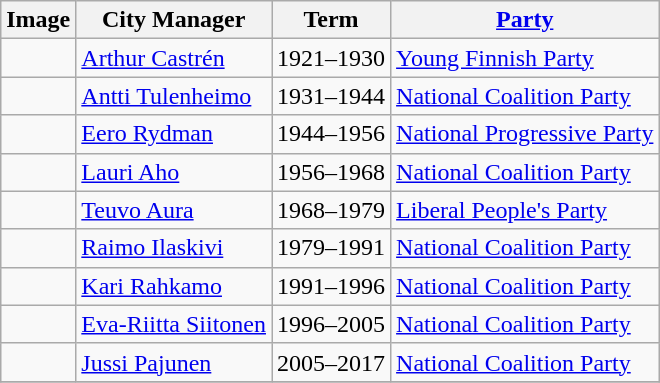<table class="wikitable">
<tr>
<th>Image</th>
<th>City Manager</th>
<th>Term</th>
<th><a href='#'>Party</a></th>
</tr>
<tr>
<td></td>
<td><a href='#'>Arthur Castrén</a></td>
<td>1921–1930</td>
<td><a href='#'>Young Finnish Party</a></td>
</tr>
<tr>
<td></td>
<td><a href='#'>Antti Tulenheimo</a></td>
<td>1931–1944</td>
<td><a href='#'>National Coalition Party</a></td>
</tr>
<tr>
<td></td>
<td><a href='#'>Eero Rydman</a></td>
<td>1944–1956</td>
<td><a href='#'>National Progressive Party</a></td>
</tr>
<tr>
<td></td>
<td><a href='#'>Lauri Aho</a></td>
<td>1956–1968</td>
<td><a href='#'>National Coalition Party</a></td>
</tr>
<tr>
<td></td>
<td><a href='#'>Teuvo Aura</a></td>
<td>1968–1979</td>
<td><a href='#'>Liberal People's Party</a></td>
</tr>
<tr>
<td></td>
<td><a href='#'>Raimo Ilaskivi</a></td>
<td>1979–1991</td>
<td><a href='#'>National Coalition Party</a></td>
</tr>
<tr>
<td></td>
<td><a href='#'>Kari Rahkamo</a></td>
<td>1991–1996</td>
<td><a href='#'>National Coalition Party</a></td>
</tr>
<tr>
<td></td>
<td><a href='#'>Eva-Riitta Siitonen</a></td>
<td>1996–2005</td>
<td><a href='#'>National Coalition Party</a></td>
</tr>
<tr>
<td></td>
<td><a href='#'>Jussi Pajunen</a></td>
<td>2005–2017</td>
<td><a href='#'>National Coalition Party</a></td>
</tr>
<tr>
</tr>
</table>
